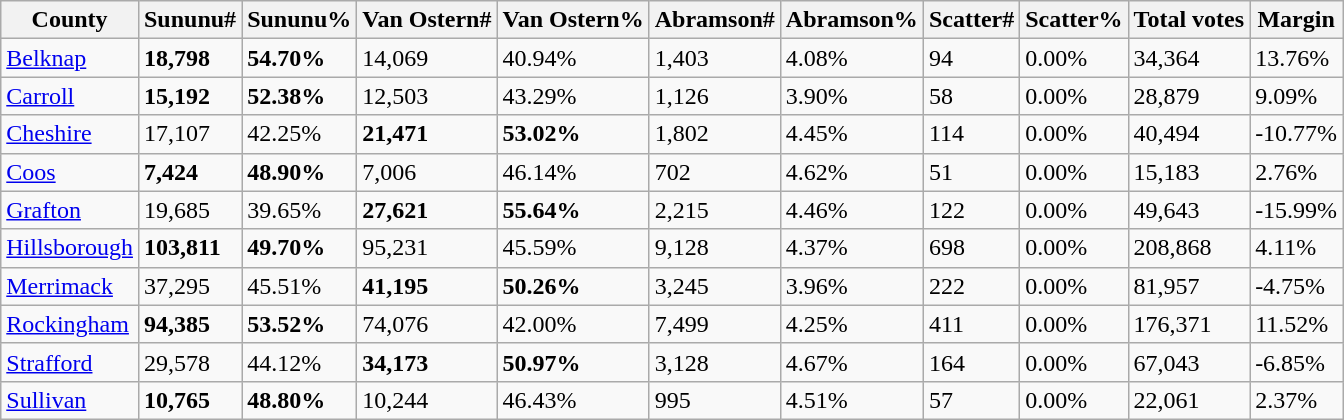<table class="wikitable sortable">
<tr>
<th>County</th>
<th>Sununu#</th>
<th>Sununu%</th>
<th>Van Ostern#</th>
<th>Van Ostern%</th>
<th>Abramson#</th>
<th>Abramson%</th>
<th>Scatter#</th>
<th>Scatter%</th>
<th>Total votes</th>
<th>Margin</th>
</tr>
<tr>
<td><a href='#'>Belknap</a></td>
<td><strong>18,798</strong></td>
<td><strong>54.70%</strong></td>
<td>14,069</td>
<td>40.94%</td>
<td>1,403</td>
<td>4.08%</td>
<td>94</td>
<td>0.00%</td>
<td>34,364</td>
<td>13.76%</td>
</tr>
<tr>
<td><a href='#'>Carroll</a></td>
<td><strong>15,192</strong></td>
<td><strong>52.38%</strong></td>
<td>12,503</td>
<td>43.29%</td>
<td>1,126</td>
<td>3.90%</td>
<td>58</td>
<td>0.00%</td>
<td>28,879</td>
<td>9.09%</td>
</tr>
<tr>
<td><a href='#'>Cheshire</a></td>
<td>17,107</td>
<td>42.25%</td>
<td><strong>21,471</strong></td>
<td><strong>53.02%</strong></td>
<td>1,802</td>
<td>4.45%</td>
<td>114</td>
<td>0.00%</td>
<td>40,494</td>
<td>-10.77%</td>
</tr>
<tr>
<td><a href='#'>Coos</a></td>
<td><strong>7,424</strong></td>
<td><strong>48.90%</strong></td>
<td>7,006</td>
<td>46.14%</td>
<td>702</td>
<td>4.62%</td>
<td>51</td>
<td>0.00%</td>
<td>15,183</td>
<td>2.76%</td>
</tr>
<tr>
<td><a href='#'>Grafton</a></td>
<td>19,685</td>
<td>39.65%</td>
<td><strong>27,621</strong></td>
<td><strong>55.64%</strong></td>
<td>2,215</td>
<td>4.46%</td>
<td>122</td>
<td>0.00%</td>
<td>49,643</td>
<td>-15.99%</td>
</tr>
<tr>
<td><a href='#'>Hillsborough</a></td>
<td><strong>103,811</strong></td>
<td><strong>49.70%</strong></td>
<td>95,231</td>
<td>45.59%</td>
<td>9,128</td>
<td>4.37%</td>
<td>698</td>
<td>0.00%</td>
<td>208,868</td>
<td>4.11%</td>
</tr>
<tr>
<td><a href='#'>Merrimack</a></td>
<td>37,295</td>
<td>45.51%</td>
<td><strong>41,195</strong></td>
<td><strong>50.26%</strong></td>
<td>3,245</td>
<td>3.96%</td>
<td>222</td>
<td>0.00%</td>
<td>81,957</td>
<td>-4.75%</td>
</tr>
<tr>
<td><a href='#'>Rockingham</a></td>
<td><strong>94,385</strong></td>
<td><strong>53.52%</strong></td>
<td>74,076</td>
<td>42.00%</td>
<td>7,499</td>
<td>4.25%</td>
<td>411</td>
<td>0.00%</td>
<td>176,371</td>
<td>11.52%</td>
</tr>
<tr>
<td><a href='#'>Strafford</a></td>
<td>29,578</td>
<td>44.12%</td>
<td><strong>34,173</strong></td>
<td><strong>50.97%</strong></td>
<td>3,128</td>
<td>4.67%</td>
<td>164</td>
<td>0.00%</td>
<td>67,043</td>
<td>-6.85%</td>
</tr>
<tr>
<td><a href='#'>Sullivan</a></td>
<td><strong>10,765</strong></td>
<td><strong>48.80%</strong></td>
<td>10,244</td>
<td>46.43%</td>
<td>995</td>
<td>4.51%</td>
<td>57</td>
<td>0.00%</td>
<td>22,061</td>
<td>2.37%</td>
</tr>
</table>
